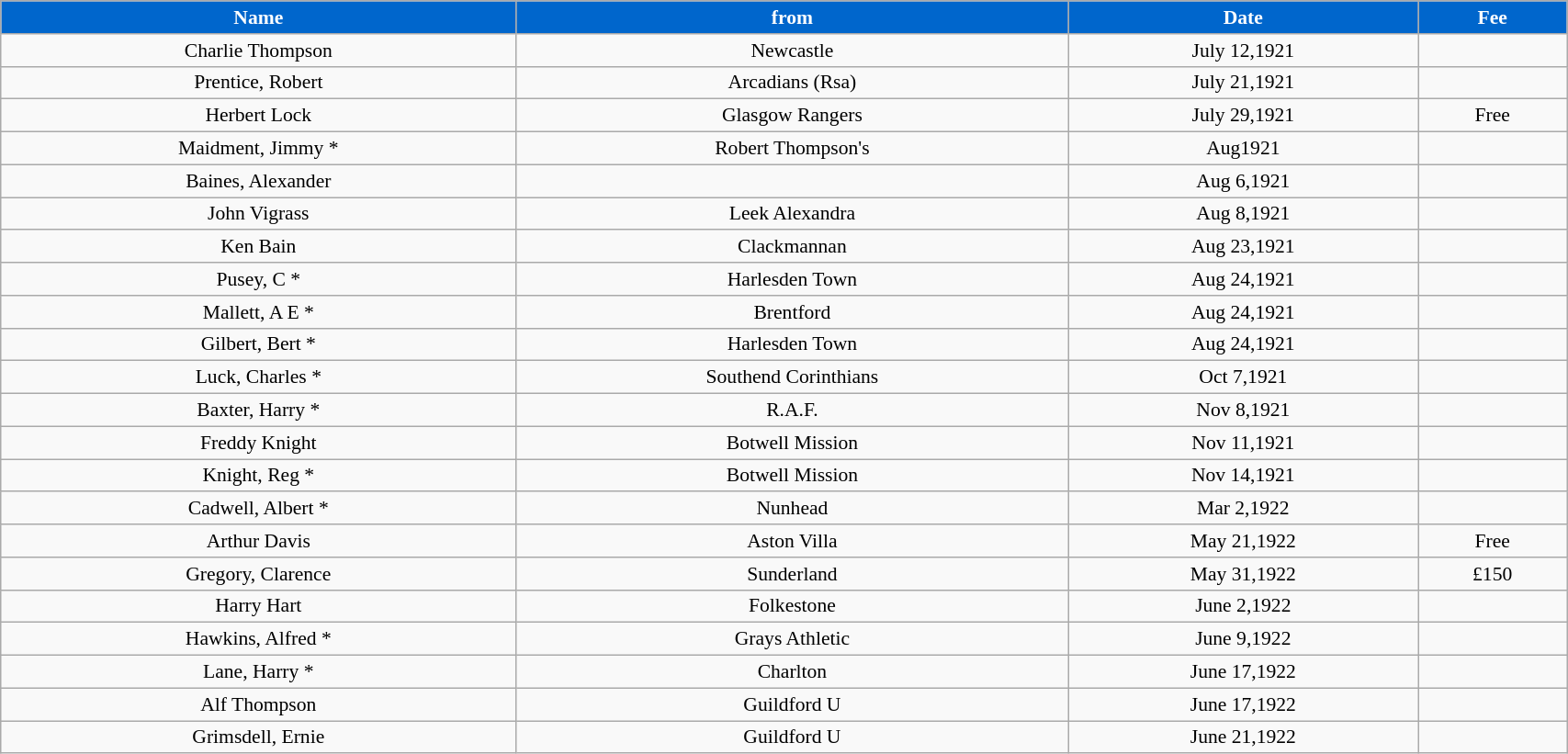<table class="wikitable" style="text-align:center; font-size:90%; width:90%;">
<tr>
<th style="background:#0066CC; color:#FFFFFF; text-align:center;"><strong>Name</strong></th>
<th style="background:#0066CC; color:#FFFFFF; text-align:center;">from</th>
<th style="background:#0066CC; color:#FFFFFF; text-align:center;">Date</th>
<th style="background:#0066CC; color:#FFFFFF; text-align:center;">Fee</th>
</tr>
<tr>
<td>Charlie Thompson</td>
<td>Newcastle</td>
<td>July 12,1921</td>
<td></td>
</tr>
<tr>
<td>Prentice, Robert</td>
<td>Arcadians (Rsa)</td>
<td>July 21,1921</td>
<td></td>
</tr>
<tr>
<td>Herbert Lock</td>
<td>Glasgow Rangers</td>
<td>July 29,1921</td>
<td>Free</td>
</tr>
<tr>
<td>Maidment, Jimmy *</td>
<td>Robert Thompson's</td>
<td>Aug1921</td>
<td></td>
</tr>
<tr>
<td>Baines, Alexander</td>
<td></td>
<td>Aug 6,1921</td>
<td></td>
</tr>
<tr>
<td>John Vigrass</td>
<td>Leek Alexandra</td>
<td>Aug 8,1921</td>
<td></td>
</tr>
<tr>
<td>Ken Bain</td>
<td>Clackmannan</td>
<td>Aug 23,1921</td>
<td></td>
</tr>
<tr>
<td>Pusey, C *</td>
<td>Harlesden Town</td>
<td>Aug 24,1921</td>
<td></td>
</tr>
<tr>
<td>Mallett, A E *</td>
<td>Brentford</td>
<td>Aug 24,1921</td>
<td></td>
</tr>
<tr>
<td>Gilbert, Bert *</td>
<td>Harlesden Town</td>
<td>Aug 24,1921</td>
<td></td>
</tr>
<tr>
<td>Luck, Charles *</td>
<td>Southend Corinthians</td>
<td>Oct 7,1921</td>
<td></td>
</tr>
<tr>
<td>Baxter, Harry *</td>
<td>R.A.F.</td>
<td>Nov 8,1921</td>
<td></td>
</tr>
<tr>
<td>Freddy Knight</td>
<td>Botwell Mission</td>
<td>Nov 11,1921</td>
<td></td>
</tr>
<tr>
<td>Knight, Reg *</td>
<td>Botwell Mission</td>
<td>Nov 14,1921</td>
<td></td>
</tr>
<tr>
<td>Cadwell, Albert *</td>
<td>Nunhead</td>
<td>Mar 2,1922</td>
<td></td>
</tr>
<tr>
<td>Arthur Davis</td>
<td>Aston Villa</td>
<td>May 21,1922</td>
<td>Free</td>
</tr>
<tr>
<td>Gregory, Clarence</td>
<td>Sunderland</td>
<td>May 31,1922</td>
<td>£150</td>
</tr>
<tr>
<td>Harry Hart</td>
<td>Folkestone</td>
<td>June 2,1922</td>
<td></td>
</tr>
<tr>
<td>Hawkins, Alfred *</td>
<td>Grays Athletic</td>
<td>June 9,1922</td>
<td></td>
</tr>
<tr>
<td>Lane, Harry *</td>
<td>Charlton</td>
<td>June 17,1922</td>
<td></td>
</tr>
<tr>
<td>Alf Thompson</td>
<td>Guildford U</td>
<td>June 17,1922</td>
<td></td>
</tr>
<tr>
<td>Grimsdell, Ernie</td>
<td>Guildford U</td>
<td>June 21,1922</td>
<td></td>
</tr>
</table>
